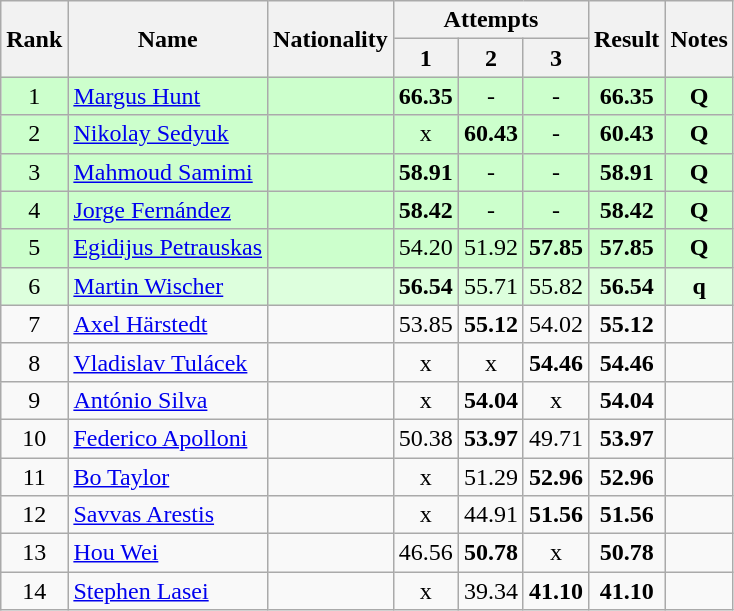<table class="wikitable sortable" style="text-align:center">
<tr>
<th rowspan=2>Rank</th>
<th rowspan=2>Name</th>
<th rowspan=2>Nationality</th>
<th colspan=3>Attempts</th>
<th rowspan=2>Result</th>
<th rowspan=2>Notes</th>
</tr>
<tr>
<th>1</th>
<th>2</th>
<th>3</th>
</tr>
<tr bgcolor=ccffcc>
<td>1</td>
<td align=left><a href='#'>Margus Hunt</a></td>
<td align=left></td>
<td><strong>66.35</strong></td>
<td>-</td>
<td>-</td>
<td><strong>66.35</strong></td>
<td><strong>Q</strong></td>
</tr>
<tr bgcolor=ccffcc>
<td>2</td>
<td align=left><a href='#'>Nikolay Sedyuk</a></td>
<td align=left></td>
<td>x</td>
<td><strong>60.43</strong></td>
<td>-</td>
<td><strong>60.43</strong></td>
<td><strong>Q</strong></td>
</tr>
<tr bgcolor=ccffcc>
<td>3</td>
<td align=left><a href='#'>Mahmoud Samimi</a></td>
<td align=left></td>
<td><strong>58.91</strong></td>
<td>-</td>
<td>-</td>
<td><strong>58.91</strong></td>
<td><strong>Q</strong></td>
</tr>
<tr bgcolor=ccffcc>
<td>4</td>
<td align=left><a href='#'>Jorge Fernández</a></td>
<td align=left></td>
<td><strong>58.42</strong></td>
<td>-</td>
<td>-</td>
<td><strong>58.42</strong></td>
<td><strong>Q</strong></td>
</tr>
<tr bgcolor=ccffcc>
<td>5</td>
<td align=left><a href='#'>Egidijus Petrauskas</a></td>
<td align=left></td>
<td>54.20</td>
<td>51.92</td>
<td><strong>57.85</strong></td>
<td><strong>57.85</strong></td>
<td><strong>Q</strong></td>
</tr>
<tr bgcolor=ddffdd>
<td>6</td>
<td align=left><a href='#'>Martin Wischer</a></td>
<td align=left></td>
<td><strong>56.54</strong></td>
<td>55.71</td>
<td>55.82</td>
<td><strong>56.54</strong></td>
<td><strong>q</strong></td>
</tr>
<tr>
<td>7</td>
<td align=left><a href='#'>Axel Härstedt</a></td>
<td align=left></td>
<td>53.85</td>
<td><strong>55.12</strong></td>
<td>54.02</td>
<td><strong>55.12</strong></td>
<td></td>
</tr>
<tr>
<td>8</td>
<td align=left><a href='#'>Vladislav Tulácek</a></td>
<td align=left></td>
<td>x</td>
<td>x</td>
<td><strong>54.46</strong></td>
<td><strong>54.46</strong></td>
<td></td>
</tr>
<tr>
<td>9</td>
<td align=left><a href='#'>António Silva</a></td>
<td align=left></td>
<td>x</td>
<td><strong>54.04</strong></td>
<td>x</td>
<td><strong>54.04</strong></td>
<td></td>
</tr>
<tr>
<td>10</td>
<td align=left><a href='#'>Federico Apolloni</a></td>
<td align=left></td>
<td>50.38</td>
<td><strong>53.97</strong></td>
<td>49.71</td>
<td><strong>53.97</strong></td>
<td></td>
</tr>
<tr>
<td>11</td>
<td align=left><a href='#'>Bo Taylor</a></td>
<td align=left></td>
<td>x</td>
<td>51.29</td>
<td><strong>52.96</strong></td>
<td><strong>52.96</strong></td>
<td></td>
</tr>
<tr>
<td>12</td>
<td align=left><a href='#'>Savvas Arestis</a></td>
<td align=left></td>
<td>x</td>
<td>44.91</td>
<td><strong>51.56</strong></td>
<td><strong>51.56</strong></td>
<td></td>
</tr>
<tr>
<td>13</td>
<td align=left><a href='#'>Hou Wei</a></td>
<td align=left></td>
<td>46.56</td>
<td><strong>50.78</strong></td>
<td>x</td>
<td><strong>50.78</strong></td>
<td></td>
</tr>
<tr>
<td>14</td>
<td align=left><a href='#'>Stephen Lasei</a></td>
<td align=left></td>
<td>x</td>
<td>39.34</td>
<td><strong>41.10</strong></td>
<td><strong>41.10</strong></td>
<td></td>
</tr>
</table>
